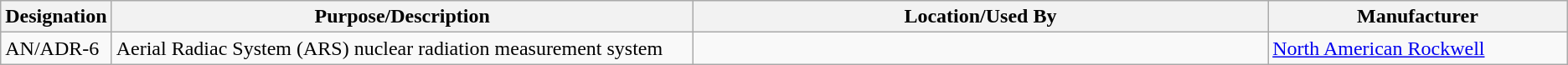<table class="wikitable sortable">
<tr>
<th scope="col">Designation</th>
<th scope="col" style="width: 500px;">Purpose/Description</th>
<th scope="col" style="width: 500px;">Location/Used By</th>
<th scope="col" style="width: 250px;">Manufacturer</th>
</tr>
<tr>
<td>AN/ADR-6</td>
<td>Aerial Radiac System (ARS) nuclear radiation measurement system</td>
<td></td>
<td><a href='#'>North American Rockwell</a></td>
</tr>
</table>
